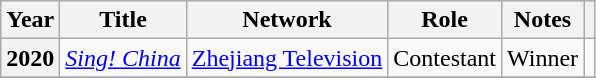<table class="wikitable plainrowheaders sortable">
<tr>
<th scope="col">Year</th>
<th scope="col">Title</th>
<th scope="col">Network</th>
<th scope="col">Role</th>
<th scope="col">Notes</th>
<th scope="col" class="unsortable"></th>
</tr>
<tr>
<th scope="row">2020</th>
<td><em><a href='#'>Sing! China</a></em></td>
<td><a href='#'>Zhejiang Television</a></td>
<td rowspan="1">Contestant</td>
<td>Winner</td>
<td style="text-align:center"></td>
</tr>
<tr>
</tr>
</table>
